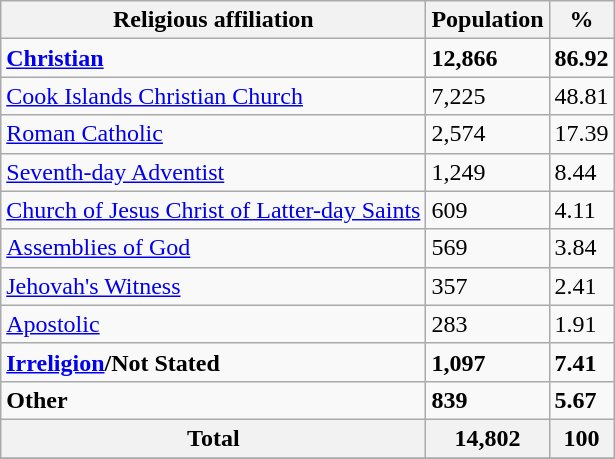<table class=wikitable style="text-align:left;">
<tr>
<th>Religious affiliation</th>
<th>Population</th>
<th>%</th>
</tr>
<tr>
<td><strong><a href='#'>Christian</a></strong></td>
<td><strong>12,866</strong></td>
<td><strong>86.92</strong></td>
</tr>
<tr>
<td><a href='#'>Cook Islands Christian Church</a></td>
<td>7,225</td>
<td>48.81</td>
</tr>
<tr>
<td><a href='#'>Roman Catholic</a></td>
<td>2,574</td>
<td>17.39</td>
</tr>
<tr>
<td><a href='#'>Seventh-day Adventist</a></td>
<td>1,249</td>
<td>8.44</td>
</tr>
<tr>
<td><a href='#'>Church of Jesus Christ of Latter-day Saints</a></td>
<td>609</td>
<td>4.11</td>
</tr>
<tr>
<td><a href='#'>Assemblies of God</a></td>
<td>569</td>
<td>3.84</td>
</tr>
<tr>
<td><a href='#'>Jehovah's Witness</a></td>
<td>357</td>
<td>2.41</td>
</tr>
<tr>
<td><a href='#'>Apostolic</a></td>
<td>283</td>
<td>1.91</td>
</tr>
<tr>
<td><strong><a href='#'>Irreligion</a>/Not Stated</strong></td>
<td><strong>1,097</strong></td>
<td><strong>7.41</strong></td>
</tr>
<tr>
<td><strong>Other</strong></td>
<td><strong>839</strong></td>
<td><strong>5.67</strong></td>
</tr>
<tr>
<th>Total</th>
<th>14,802</th>
<th>100</th>
</tr>
<tr>
</tr>
</table>
